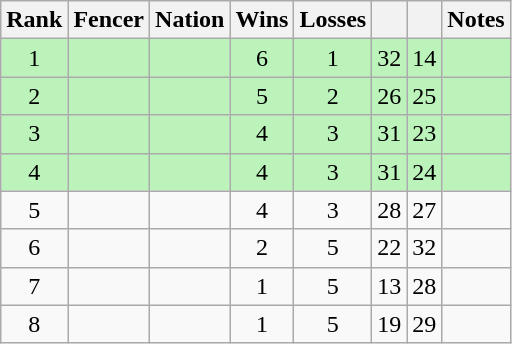<table class="wikitable sortable" style="text-align:center">
<tr>
<th>Rank</th>
<th>Fencer</th>
<th>Nation</th>
<th>Wins</th>
<th>Losses</th>
<th></th>
<th></th>
<th>Notes</th>
</tr>
<tr style= "background:#bbf3bb;">
<td>1</td>
<td align=left></td>
<td align=left></td>
<td>6</td>
<td>1</td>
<td>32</td>
<td>14</td>
<td></td>
</tr>
<tr style= "background:#bbf3bb;">
<td>2</td>
<td align=left></td>
<td align=left></td>
<td>5</td>
<td>2</td>
<td>26</td>
<td>25</td>
<td></td>
</tr>
<tr style="background:#bbf3bb;">
<td>3</td>
<td align=left></td>
<td align=left></td>
<td>4</td>
<td>3</td>
<td>31</td>
<td>23</td>
<td></td>
</tr>
<tr style= "background:#bbf3bb;">
<td>4</td>
<td align=left></td>
<td align=left></td>
<td>4</td>
<td>3</td>
<td>31</td>
<td>24</td>
<td></td>
</tr>
<tr>
<td>5</td>
<td align=left></td>
<td align=left></td>
<td>4</td>
<td>3</td>
<td>28</td>
<td>27</td>
<td></td>
</tr>
<tr>
<td>6</td>
<td align=left></td>
<td align=left></td>
<td>2</td>
<td>5</td>
<td>22</td>
<td>32</td>
<td></td>
</tr>
<tr>
<td>7</td>
<td align=left></td>
<td align=left></td>
<td>1</td>
<td>5</td>
<td>13</td>
<td>28</td>
<td></td>
</tr>
<tr>
<td>8</td>
<td align=left></td>
<td align=left></td>
<td>1</td>
<td>5</td>
<td>19</td>
<td>29</td>
<td></td>
</tr>
</table>
